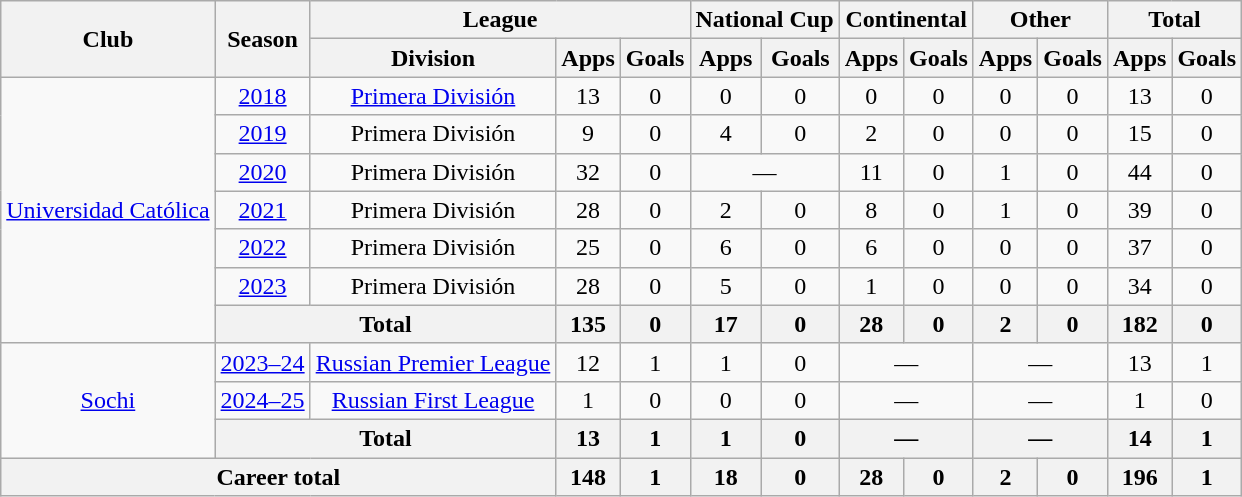<table class="wikitable" style="text-align: center;">
<tr>
<th rowspan="2">Club</th>
<th rowspan="2">Season</th>
<th colspan="3">League</th>
<th colspan="2">National Cup</th>
<th colspan="2">Continental</th>
<th colspan="2">Other</th>
<th colspan="2">Total</th>
</tr>
<tr>
<th>Division</th>
<th>Apps</th>
<th>Goals</th>
<th>Apps</th>
<th>Goals</th>
<th>Apps</th>
<th>Goals</th>
<th>Apps</th>
<th>Goals</th>
<th>Apps</th>
<th>Goals</th>
</tr>
<tr>
<td valign="center" rowspan="7"><a href='#'>Universidad Católica</a></td>
<td><a href='#'>2018</a></td>
<td><a href='#'>Primera División</a></td>
<td>13</td>
<td>0</td>
<td>0</td>
<td>0</td>
<td>0</td>
<td>0</td>
<td>0</td>
<td>0</td>
<td>13</td>
<td>0</td>
</tr>
<tr>
<td><a href='#'>2019</a></td>
<td>Primera División</td>
<td>9</td>
<td>0</td>
<td>4</td>
<td>0</td>
<td>2</td>
<td>0</td>
<td>0</td>
<td>0</td>
<td>15</td>
<td>0</td>
</tr>
<tr>
<td><a href='#'>2020</a></td>
<td>Primera División</td>
<td>32</td>
<td>0</td>
<td colspan=2>—</td>
<td>11</td>
<td>0</td>
<td>1</td>
<td>0</td>
<td>44</td>
<td>0</td>
</tr>
<tr>
<td><a href='#'>2021</a></td>
<td>Primera División</td>
<td>28</td>
<td>0</td>
<td>2</td>
<td>0</td>
<td>8</td>
<td>0</td>
<td>1</td>
<td>0</td>
<td>39</td>
<td>0</td>
</tr>
<tr>
<td><a href='#'>2022</a></td>
<td>Primera División</td>
<td>25</td>
<td>0</td>
<td>6</td>
<td>0</td>
<td>6</td>
<td>0</td>
<td>0</td>
<td>0</td>
<td>37</td>
<td>0</td>
</tr>
<tr>
<td><a href='#'>2023</a></td>
<td>Primera División</td>
<td>28</td>
<td>0</td>
<td>5</td>
<td>0</td>
<td>1</td>
<td>0</td>
<td>0</td>
<td>0</td>
<td>34</td>
<td>0</td>
</tr>
<tr>
<th colspan="2">Total</th>
<th>135</th>
<th>0</th>
<th>17</th>
<th>0</th>
<th>28</th>
<th>0</th>
<th>2</th>
<th>0</th>
<th>182</th>
<th>0</th>
</tr>
<tr>
<td rowspan="3"><a href='#'>Sochi</a></td>
<td><a href='#'>2023–24</a></td>
<td><a href='#'>Russian Premier League</a></td>
<td>12</td>
<td>1</td>
<td>1</td>
<td>0</td>
<td colspan="2">—</td>
<td colspan="2">—</td>
<td>13</td>
<td>1</td>
</tr>
<tr>
<td><a href='#'>2024–25</a></td>
<td><a href='#'>Russian First League</a></td>
<td>1</td>
<td>0</td>
<td>0</td>
<td>0</td>
<td colspan="2">—</td>
<td colspan="2">—</td>
<td>1</td>
<td>0</td>
</tr>
<tr>
<th colspan="2">Total</th>
<th>13</th>
<th>1</th>
<th>1</th>
<th>0</th>
<th colspan="2">—</th>
<th colspan="2">—</th>
<th>14</th>
<th>1</th>
</tr>
<tr>
<th colspan="3">Career total</th>
<th>148</th>
<th>1</th>
<th>18</th>
<th>0</th>
<th>28</th>
<th>0</th>
<th>2</th>
<th>0</th>
<th>196</th>
<th>1</th>
</tr>
</table>
